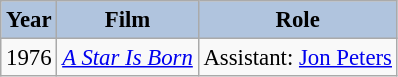<table class="wikitable" style="font-size:95%;">
<tr>
<th style="background:#B0C4DE;">Year</th>
<th style="background:#B0C4DE;">Film</th>
<th style="background:#B0C4DE;">Role</th>
</tr>
<tr>
<td>1976</td>
<td><em><a href='#'>A Star Is Born</a></em></td>
<td>Assistant: <a href='#'>Jon Peters</a></td>
</tr>
</table>
